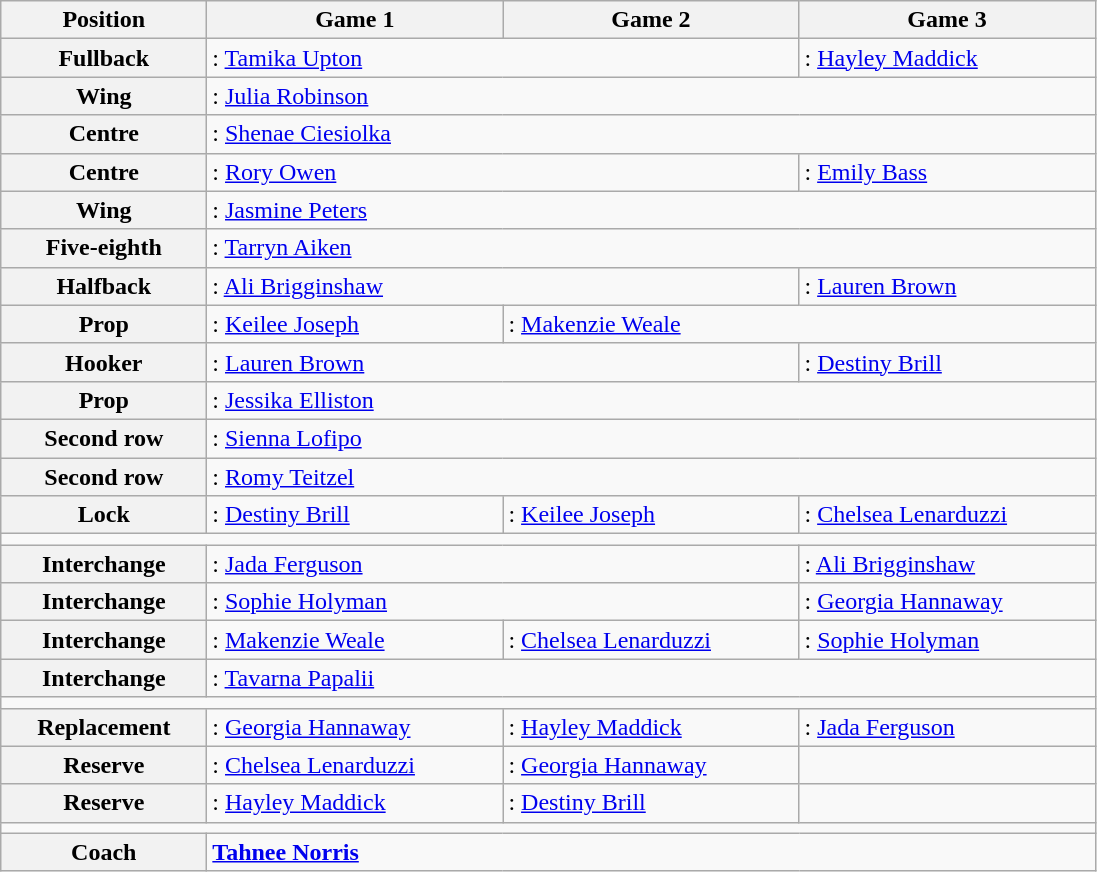<table class="wikitable">
<tr>
<th style="width:130px;">Position</th>
<th style="width:190px;">Game 1</th>
<th style="width:190px;">Game 2</th>
<th style="width:190px;">Game 3</th>
</tr>
<tr>
<th>Fullback</th>
<td colspan="2">: <a href='#'>Tamika Upton</a></td>
<td>: <a href='#'>Hayley Maddick</a></td>
</tr>
<tr>
<th>Wing</th>
<td colspan="3">: <a href='#'>Julia Robinson</a></td>
</tr>
<tr>
<th>Centre</th>
<td colspan="3">: <a href='#'>Shenae Ciesiolka</a></td>
</tr>
<tr>
<th>Centre</th>
<td colspan="2">: <a href='#'>Rory Owen</a></td>
<td>: <a href='#'>Emily Bass</a></td>
</tr>
<tr>
<th>Wing</th>
<td colspan="3">: <a href='#'>Jasmine Peters</a></td>
</tr>
<tr>
<th>Five-eighth</th>
<td colspan="3">: <a href='#'>Tarryn Aiken</a></td>
</tr>
<tr>
<th>Halfback</th>
<td colspan="2">: <a href='#'>Ali Brigginshaw</a></td>
<td>: <a href='#'>Lauren Brown</a></td>
</tr>
<tr>
<th>Prop</th>
<td>: <a href='#'>Keilee Joseph</a></td>
<td colspan="2">: <a href='#'>Makenzie Weale</a></td>
</tr>
<tr>
<th>Hooker</th>
<td colspan="2">: <a href='#'>Lauren Brown</a></td>
<td>: <a href='#'>Destiny Brill</a></td>
</tr>
<tr>
<th>Prop</th>
<td colspan="3">: <a href='#'>Jessika Elliston</a></td>
</tr>
<tr>
<th>Second row</th>
<td colspan="3">: <a href='#'>Sienna Lofipo</a></td>
</tr>
<tr>
<th>Second row</th>
<td colspan="3">: <a href='#'>Romy Teitzel</a></td>
</tr>
<tr>
<th>Lock</th>
<td>: <a href='#'>Destiny Brill</a></td>
<td>: <a href='#'>Keilee Joseph</a></td>
<td>: <a href='#'>Chelsea Lenarduzzi</a></td>
</tr>
<tr>
<td colspan="4"></td>
</tr>
<tr>
<th>Interchange</th>
<td colspan="2">: <a href='#'>Jada Ferguson</a></td>
<td>: <a href='#'>Ali Brigginshaw</a></td>
</tr>
<tr>
<th>Interchange</th>
<td colspan="2">: <a href='#'>Sophie Holyman</a></td>
<td>: <a href='#'>Georgia Hannaway</a></td>
</tr>
<tr>
<th>Interchange</th>
<td>: <a href='#'>Makenzie Weale</a></td>
<td>: <a href='#'>Chelsea Lenarduzzi</a></td>
<td>: <a href='#'>Sophie Holyman</a></td>
</tr>
<tr>
<th>Interchange</th>
<td colspan="3">: <a href='#'>Tavarna Papalii</a></td>
</tr>
<tr>
<td colspan="4"></td>
</tr>
<tr>
<th>Replacement</th>
<td>: <a href='#'>Georgia Hannaway</a></td>
<td>: <a href='#'>Hayley Maddick</a></td>
<td>: <a href='#'>Jada Ferguson</a></td>
</tr>
<tr>
<th>Reserve</th>
<td>: <a href='#'>Chelsea Lenarduzzi</a></td>
<td>: <a href='#'>Georgia Hannaway</a></td>
<td></td>
</tr>
<tr>
<th>Reserve</th>
<td>: <a href='#'>Hayley Maddick</a></td>
<td>: <a href='#'>Destiny Brill</a></td>
</tr>
<tr>
<td colspan="4"></td>
</tr>
<tr>
<th>Coach</th>
<td colspan="3"> <strong><a href='#'>Tahnee Norris</a></strong></td>
</tr>
</table>
